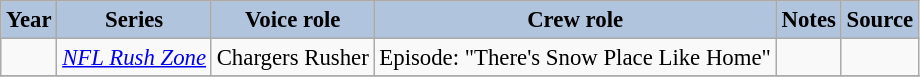<table class="wikitable sortable plainrowheaders" style="width=95%;  font-size: 95%;">
<tr>
<th style="background:#b0c4de;">Year </th>
<th style="background:#b0c4de;">Series</th>
<th style="background:#b0c4de;">Voice role </th>
<th style="background:#b0c4de;">Crew role</th>
<th style="background:#b0c4de;" class="unsortable">Notes </th>
<th style="background:#b0c4de;" class="unsortable">Source</th>
</tr>
<tr>
<td></td>
<td><em><a href='#'>NFL Rush Zone</a></em></td>
<td>Chargers Rusher</td>
<td>Episode: "There's Snow Place Like Home"</td>
<td></td>
<td></td>
</tr>
<tr>
</tr>
</table>
